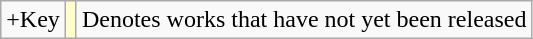<table class="wikitable">
<tr>
<td>+Key</td>
<td style="background:#FFFFCC;"></td>
<td>Denotes works that have not yet been released</td>
</tr>
</table>
